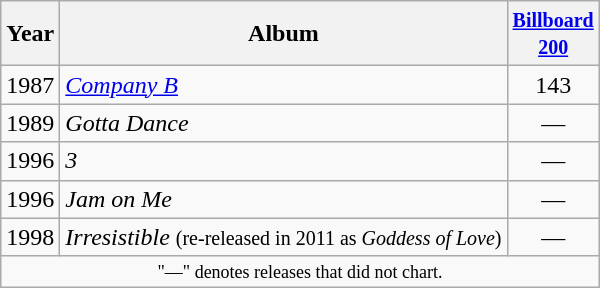<table class="wikitable">
<tr>
<th>Year</th>
<th>Album</th>
<th style="width:45px;"><small><a href='#'>Billboard 200</a></small><br></th>
</tr>
<tr>
<td>1987</td>
<td><em><a href='#'>Company B</a></em></td>
<td align=center>143</td>
</tr>
<tr>
<td>1989</td>
<td><em>Gotta Dance</em></td>
<td align=center>—</td>
</tr>
<tr>
<td>1996</td>
<td><em>3</em></td>
<td align=center>—</td>
</tr>
<tr>
<td>1996</td>
<td><em>Jam on Me</em></td>
<td align=center>—</td>
</tr>
<tr>
<td>1998</td>
<td><em>Irresistible</em>  <small>(re-released in 2011 as <em>Goddess of Love</em>)</small></td>
<td align=center>—</td>
</tr>
<tr>
<td colspan="6" style="text-align:center; font-size:9pt;">"—" denotes releases that did not chart.</td>
</tr>
</table>
